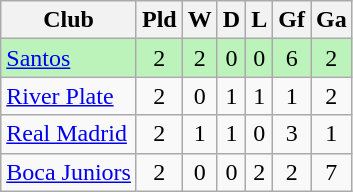<table class = wikitable style= text-align:center>
<tr>
<th>Club</th>
<th>Pld</th>
<th>W</th>
<th>D</th>
<th>L</th>
<th>Gf</th>
<th>Ga</th>
</tr>
<tr bgcolor=#BBF3BB>
<td align=left> <a href='#'>Santos</a></td>
<td>2</td>
<td>2</td>
<td>0</td>
<td>0</td>
<td>6</td>
<td>2</td>
</tr>
<tr>
<td align=left> <a href='#'>River Plate</a></td>
<td>2</td>
<td>0</td>
<td>1</td>
<td>1</td>
<td>1</td>
<td>2</td>
</tr>
<tr>
<td align=left> <a href='#'>Real Madrid</a></td>
<td>2</td>
<td>1</td>
<td>1</td>
<td>0</td>
<td>3</td>
<td>1</td>
</tr>
<tr>
<td align=left> <a href='#'>Boca Juniors</a></td>
<td>2</td>
<td>0</td>
<td>0</td>
<td>2</td>
<td>2</td>
<td>7</td>
</tr>
</table>
